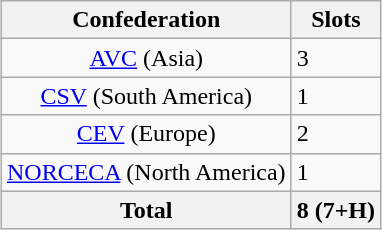<table class="wikitable" style="margin:0 auto;">
<tr>
<th>Confederation</th>
<th>Slots</th>
</tr>
<tr>
<td style="text-align:center;"><a href='#'>AVC</a> (Asia)</td>
<td>3</td>
</tr>
<tr>
<td style="text-align:center;"><a href='#'>CSV</a> (South America)</td>
<td>1</td>
</tr>
<tr>
<td style="text-align:center;"><a href='#'>CEV</a> (Europe)</td>
<td>2</td>
</tr>
<tr>
<td style="text-align:center;"><a href='#'>NORCECA</a> (North America)</td>
<td>1</td>
</tr>
<tr>
<th>Total</th>
<th>8 (7+H)</th>
</tr>
</table>
